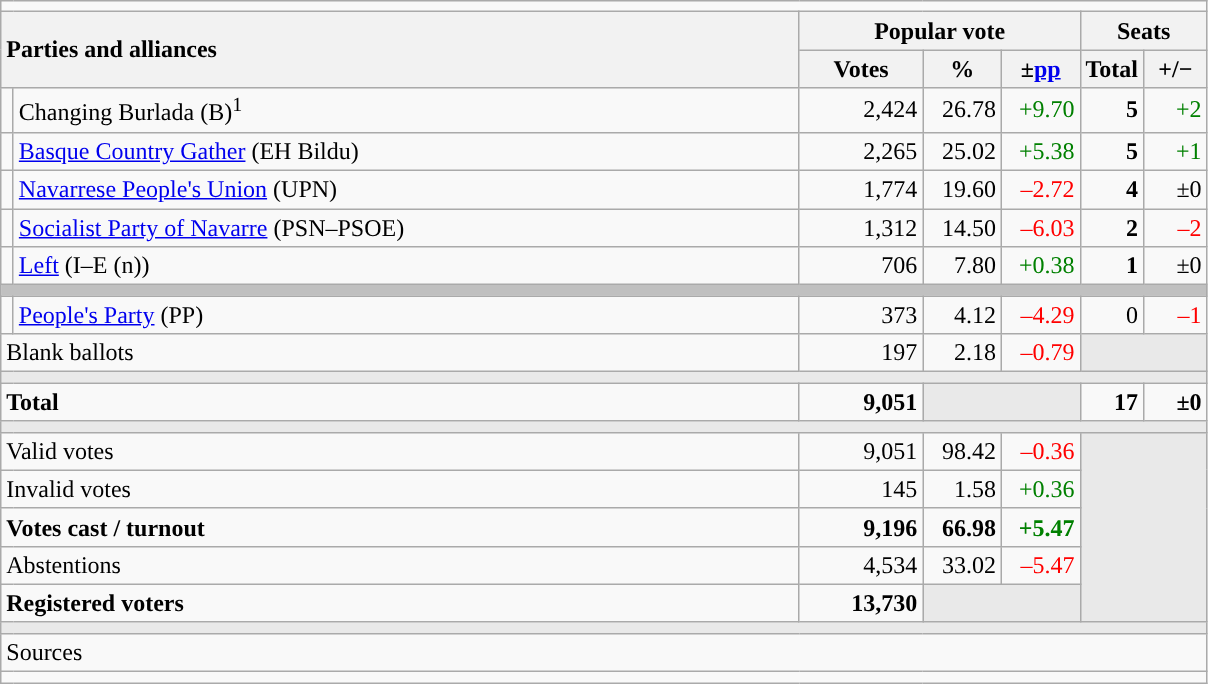<table class="wikitable" style="text-align:right;">
<tr>
<td colspan="7"></td>
</tr>
<tr>
<th style="text-align:left;" rowspan="2" colspan="2" width="525">Parties and alliances</th>
<th colspan="3">Popular vote</th>
<th colspan="2">Seats</th>
</tr>
<tr>
<th width="75">Votes</th>
<th width="45">%</th>
<th width="45">±<a href='#'>pp</a></th>
<th width="35">Total</th>
<th width="35">+/−</th>
</tr>
<tr>
<td width="1" style="color:inherit;background:"></td>
<td align="left">Changing Burlada (B)<sup>1</sup></td>
<td>2,424</td>
<td>26.78</td>
<td style="color:green;">+9.70</td>
<td><strong>5</strong></td>
<td style="color:green;">+2</td>
</tr>
<tr>
<td style="color:inherit;background:"></td>
<td align="left"><a href='#'>Basque Country Gather</a> (EH Bildu)</td>
<td>2,265</td>
<td>25.02</td>
<td style="color:green;">+5.38</td>
<td><strong>5</strong></td>
<td style="color:green;">+1</td>
</tr>
<tr>
<td style="color:inherit;background:"></td>
<td align="left"><a href='#'>Navarrese People's Union</a> (UPN)</td>
<td>1,774</td>
<td>19.60</td>
<td style="color:red;">–2.72</td>
<td><strong>4</strong></td>
<td>±0</td>
</tr>
<tr>
<td style="color:inherit;background:"></td>
<td align="left"><a href='#'>Socialist Party of Navarre</a> (PSN–PSOE)</td>
<td>1,312</td>
<td>14.50</td>
<td style="color:red;">–6.03</td>
<td><strong>2</strong></td>
<td style="color:red;">–2</td>
</tr>
<tr>
<td style="color:inherit;background:"></td>
<td align="left"><a href='#'>Left</a> (I–E (n))</td>
<td>706</td>
<td>7.80</td>
<td style="color:green;">+0.38</td>
<td><strong>1</strong></td>
<td>±0</td>
</tr>
<tr>
<td colspan="7" bgcolor="#C0C0C0"></td>
</tr>
<tr>
<td style="color:inherit;background:"></td>
<td align="left"><a href='#'>People's Party</a> (PP)</td>
<td>373</td>
<td>4.12</td>
<td style="color:red;">–4.29</td>
<td>0</td>
<td style="color:red;">–1</td>
</tr>
<tr>
<td align="left" colspan="2">Blank ballots</td>
<td>197</td>
<td>2.18</td>
<td style="color:red;">–0.79</td>
<td bgcolor="#E9E9E9" colspan="2"></td>
</tr>
<tr>
<td colspan="7" bgcolor="#E9E9E9"></td>
</tr>
<tr style="font-weight:bold;">
<td align="left" colspan="2">Total</td>
<td>9,051</td>
<td bgcolor="#E9E9E9" colspan="2"></td>
<td>17</td>
<td>±0</td>
</tr>
<tr>
<td colspan="7" bgcolor="#E9E9E9"></td>
</tr>
<tr>
<td align="left" colspan="2">Valid votes</td>
<td>9,051</td>
<td>98.42</td>
<td style="color:red;">–0.36</td>
<td bgcolor="#E9E9E9" colspan="2" rowspan="5"></td>
</tr>
<tr>
<td align="left" colspan="2">Invalid votes</td>
<td>145</td>
<td>1.58</td>
<td style="color:green;">+0.36</td>
</tr>
<tr style="font-weight:bold;">
<td align="left" colspan="2">Votes cast / turnout</td>
<td>9,196</td>
<td>66.98</td>
<td style="color:green;">+5.47</td>
</tr>
<tr>
<td align="left" colspan="2">Abstentions</td>
<td>4,534</td>
<td>33.02</td>
<td style="color:red;">–5.47</td>
</tr>
<tr style="font-weight:bold;">
<td align="left" colspan="2">Registered voters</td>
<td>13,730</td>
<td bgcolor="#E9E9E9" colspan="2"></td>
</tr>
<tr>
<td colspan="7" bgcolor="#E9E9E9"></td>
</tr>
<tr>
<td align="left" colspan="7">Sources</td>
</tr>
<tr>
<td colspan="7" style="text-align:left; max-width:790px;"></td>
</tr>
</table>
